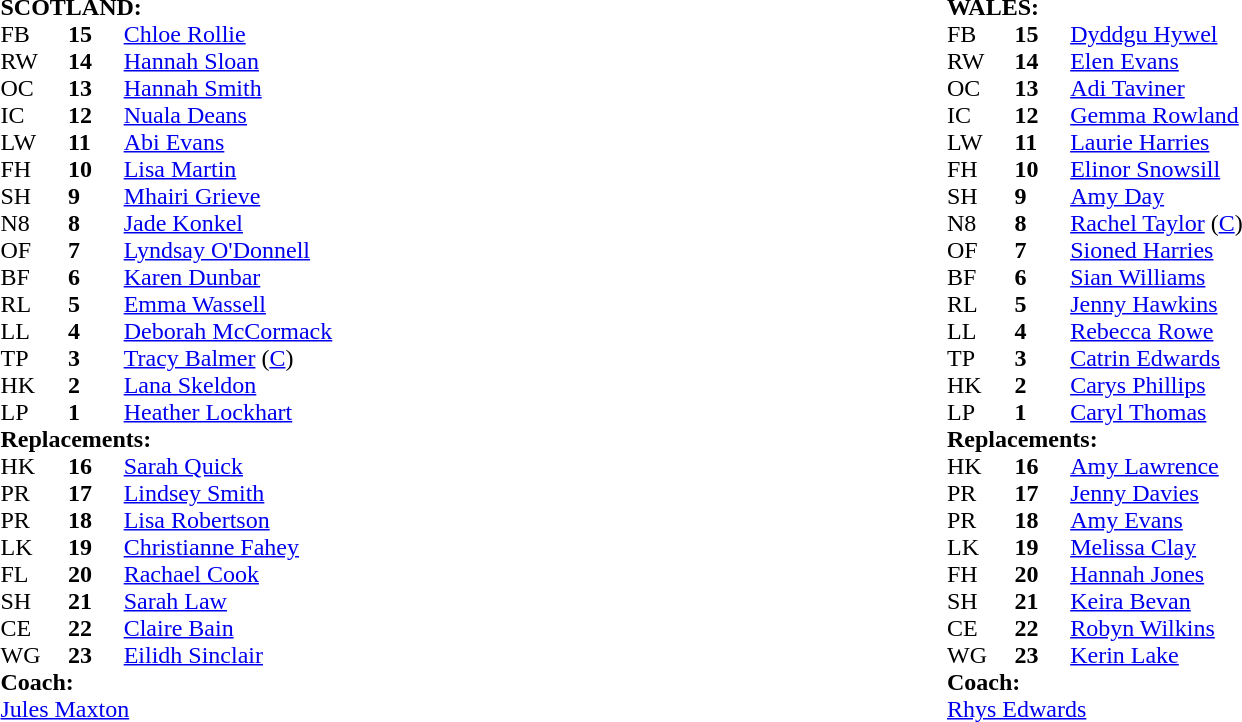<table style="width:100%">
<tr>
<td width="50%"><br><table cellspacing="0" cellpadding="0">
<tr>
<td colspan="4"><strong>SCOTLAND:</strong></td>
</tr>
<tr>
<th width="3%"></th>
<th width="3%"></th>
<th width="22%"></th>
<th width="22%"></th>
</tr>
<tr>
<td>FB</td>
<td><strong>15</strong></td>
<td><a href='#'>Chloe Rollie</a></td>
</tr>
<tr>
<td>RW</td>
<td><strong>14</strong></td>
<td><a href='#'>Hannah Sloan</a></td>
</tr>
<tr>
<td>OC</td>
<td><strong>13</strong></td>
<td><a href='#'>Hannah Smith</a></td>
<td></td>
</tr>
<tr>
<td>IC</td>
<td><strong>12</strong></td>
<td><a href='#'>Nuala Deans</a></td>
<td></td>
</tr>
<tr>
<td>LW</td>
<td><strong>11</strong></td>
<td><a href='#'>Abi Evans</a></td>
<td> </td>
</tr>
<tr>
<td>FH</td>
<td><strong>10</strong></td>
<td><a href='#'>Lisa Martin</a></td>
</tr>
<tr>
<td>SH</td>
<td><strong>9</strong></td>
<td><a href='#'>Mhairi Grieve</a></td>
<td></td>
</tr>
<tr>
<td>N8</td>
<td><strong>8</strong></td>
<td><a href='#'>Jade Konkel</a></td>
</tr>
<tr>
<td>OF</td>
<td><strong>7</strong></td>
<td><a href='#'>Lyndsay O'Donnell</a></td>
</tr>
<tr>
<td>BF</td>
<td><strong>6</strong></td>
<td><a href='#'>Karen Dunbar</a></td>
<td></td>
</tr>
<tr>
<td>RL</td>
<td><strong>5</strong></td>
<td><a href='#'>Emma Wassell</a></td>
<td></td>
</tr>
<tr>
<td>LL</td>
<td><strong>4</strong></td>
<td><a href='#'>Deborah McCormack</a></td>
<td></td>
</tr>
<tr>
<td>TP</td>
<td><strong>3</strong></td>
<td><a href='#'>Tracy Balmer</a> (<a href='#'>C</a>)</td>
<td></td>
</tr>
<tr>
<td>HK</td>
<td><strong>2</strong></td>
<td><a href='#'>Lana Skeldon</a></td>
<td></td>
</tr>
<tr>
<td>LP</td>
<td><strong>1</strong></td>
<td><a href='#'>Heather Lockhart</a></td>
<td></td>
</tr>
<tr>
<td colspan=4><strong>Replacements:</strong></td>
</tr>
<tr>
<td>HK</td>
<td><strong>16</strong></td>
<td><a href='#'>Sarah Quick</a></td>
<td></td>
</tr>
<tr>
<td>PR</td>
<td><strong>17</strong></td>
<td><a href='#'>Lindsey Smith</a></td>
<td></td>
</tr>
<tr>
<td>PR</td>
<td><strong>18</strong></td>
<td><a href='#'>Lisa Robertson</a></td>
<td></td>
</tr>
<tr>
<td>LK</td>
<td><strong>19</strong></td>
<td><a href='#'>Christianne Fahey</a></td>
<td></td>
</tr>
<tr>
<td>FL</td>
<td><strong>20</strong></td>
<td><a href='#'>Rachael Cook</a></td>
<td></td>
</tr>
<tr>
<td>SH</td>
<td><strong>21</strong></td>
<td><a href='#'>Sarah Law</a></td>
<td></td>
</tr>
<tr>
<td>CE</td>
<td><strong>22</strong></td>
<td><a href='#'>Claire Bain</a></td>
<td></td>
</tr>
<tr>
<td>WG</td>
<td><strong>23</strong></td>
<td><a href='#'>Eilidh Sinclair</a></td>
<td>  </td>
</tr>
<tr>
<td colspan="4"><strong>Coach:</strong></td>
</tr>
<tr>
<td colspan="4"> <a href='#'>Jules Maxton</a></td>
</tr>
<tr>
</tr>
</table>
</td>
<td width="50%"><br><table cellspacing="0" cellpadding="0">
<tr>
<td colspan="4"><strong>WALES:</strong></td>
</tr>
<tr>
<th width="3%"></th>
<th width="3%"></th>
<th width="22%"></th>
<th width="22%"></th>
</tr>
<tr>
<td>FB</td>
<td><strong>15</strong></td>
<td><a href='#'>Dyddgu Hywel</a></td>
<td></td>
</tr>
<tr>
<td>RW</td>
<td><strong>14</strong></td>
<td><a href='#'>Elen Evans</a></td>
</tr>
<tr>
<td>OC</td>
<td><strong>13</strong></td>
<td><a href='#'>Adi Taviner</a></td>
</tr>
<tr>
<td>IC</td>
<td><strong>12</strong></td>
<td><a href='#'>Gemma Rowland</a></td>
<td></td>
</tr>
<tr>
<td>LW</td>
<td><strong>11</strong></td>
<td><a href='#'>Laurie Harries</a></td>
</tr>
<tr>
<td>FH</td>
<td><strong>10</strong></td>
<td><a href='#'>Elinor Snowsill</a></td>
<td></td>
</tr>
<tr>
<td>SH</td>
<td><strong>9</strong></td>
<td><a href='#'>Amy Day</a></td>
<td></td>
</tr>
<tr>
<td>N8</td>
<td><strong>8</strong></td>
<td><a href='#'>Rachel Taylor</a> (<a href='#'>C</a>)</td>
</tr>
<tr>
<td>OF</td>
<td><strong>7</strong></td>
<td><a href='#'>Sioned Harries</a></td>
</tr>
<tr>
<td>BF</td>
<td><strong>6</strong></td>
<td><a href='#'>Sian Williams</a></td>
</tr>
<tr>
<td>RL</td>
<td><strong>5</strong></td>
<td><a href='#'>Jenny Hawkins</a></td>
</tr>
<tr>
<td>LL</td>
<td><strong>4</strong></td>
<td><a href='#'>Rebecca Rowe</a></td>
<td></td>
</tr>
<tr>
<td>TP</td>
<td><strong>3</strong></td>
<td><a href='#'>Catrin Edwards</a></td>
<td></td>
</tr>
<tr>
<td>HK</td>
<td><strong>2</strong></td>
<td><a href='#'>Carys Phillips</a></td>
<td></td>
</tr>
<tr>
<td>LP</td>
<td><strong>1</strong></td>
<td><a href='#'>Caryl Thomas</a></td>
<td></td>
</tr>
<tr>
<td colspan=4><strong>Replacements:</strong></td>
</tr>
<tr>
<td>HK</td>
<td><strong>16</strong></td>
<td><a href='#'>Amy Lawrence</a></td>
<td></td>
</tr>
<tr>
<td>PR</td>
<td><strong>17</strong></td>
<td><a href='#'>Jenny Davies</a></td>
<td></td>
</tr>
<tr>
<td>PR</td>
<td><strong>18</strong></td>
<td><a href='#'>Amy Evans</a></td>
<td></td>
</tr>
<tr>
<td>LK</td>
<td><strong>19</strong></td>
<td><a href='#'>Melissa Clay</a></td>
<td></td>
</tr>
<tr>
<td>FH</td>
<td><strong>20</strong></td>
<td><a href='#'>Hannah Jones</a></td>
<td></td>
</tr>
<tr>
<td>SH</td>
<td><strong>21</strong></td>
<td><a href='#'>Keira Bevan</a></td>
<td></td>
</tr>
<tr>
<td>CE</td>
<td><strong>22</strong></td>
<td><a href='#'>Robyn Wilkins</a></td>
<td></td>
</tr>
<tr>
<td>WG</td>
<td><strong>23</strong></td>
<td><a href='#'>Kerin Lake</a></td>
<td></td>
</tr>
<tr>
<td colspan="4"><strong>Coach:</strong></td>
</tr>
<tr>
<td colspan="4"> <a href='#'>Rhys Edwards</a></td>
</tr>
<tr>
</tr>
</table>
</td>
</tr>
</table>
